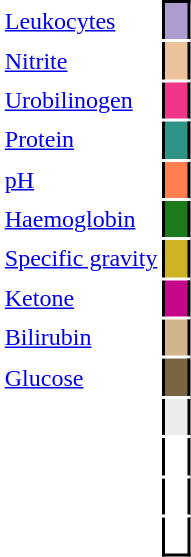<table class="wikitable" align="left" style="background:#FFFFFF; border:0px; margin:10px;">
<tr>
<td style="border:0px"><a href='#'>Leukocytes</a></td>
<td style="background: #AD9CD0;border-bottom:2px solid white; border-top:2px solid black; border-left:2px solid black; border-right:2px solid black">  </td>
</tr>
<tr>
<td style="border:0px"><a href='#'>Nitrite</a></td>
<td style="background: #ECC29D;border:2px solid white; border-left:2px solid black; border-right:2px solid black">  </td>
</tr>
<tr>
<td style="border:0px"><a href='#'>Urobilinogen</a></td>
<td style="background: #F1368A;border:2px solid white; border-left:2px solid black; border-right:2px solid black">  </td>
</tr>
<tr>
<td style="border:0px"><a href='#'>Protein</a></td>
<td style="background: #2D9387;border:2px solid white; border-left:2px solid black; border-right:2px solid black">  </td>
</tr>
<tr>
<td style="border:0px"><a href='#'>pH</a></td>
<td style="background: #FF7F50;border:2px solid white; border-left:2px solid black; border-right:2px solid black">  </td>
</tr>
<tr>
<td style="border:0px"><a href='#'>Haemoglobin</a></td>
<td style="background: #1E7B1B;border:2px solid white; border-left:2px solid black; border-right:2px solid black">  </td>
</tr>
<tr>
<td style="border:0px"><a href='#'>Specific gravity</a></td>
<td style="background: #CDB322;border:2px solid white; border-left:2px solid black; border-right:2px solid black">  </td>
</tr>
<tr>
<td style="border:0px"><a href='#'>Ketone</a></td>
<td style="background: #C7078A;border:2px solid white; border-left:2px solid black; border-right:2px solid black">  </td>
</tr>
<tr>
<td style="border:0px"><a href='#'>Bilirubin</a></td>
<td style="background: #D2B48C;border:2px solid white; border-left:2px solid black; border-right:2px solid black">  </td>
</tr>
<tr>
<td style="border:0px"><a href='#'>Glucose</a></td>
<td style="background: #796542;border:2px solid white; border-left:2px solid black; border-right:2px solid black">  </td>
</tr>
<tr>
<td style="border:0px"></td>
<td style="background: #ECECEC;border:2px solid white; border-left:2px solid black; border-right:2px solid black">  </td>
</tr>
<tr>
<td style="border:0px"></td>
<td style="background: #FFFFFF;border:2px solid white; border-left:2px solid black; border-right:2px solid black">  </td>
</tr>
<tr>
<td style="border:0px"></td>
<td style="background: #FFFFFF;border:2px solid white; border-left:2px solid black; border-right:2px solid black">  </td>
</tr>
<tr>
<td style="border:0px"></td>
<td style="background: #FFFFFF;border:2px solid white; border-left:2px solid black; border-right:2px solid black; border-bottom:2px solid black">  </td>
</tr>
</table>
